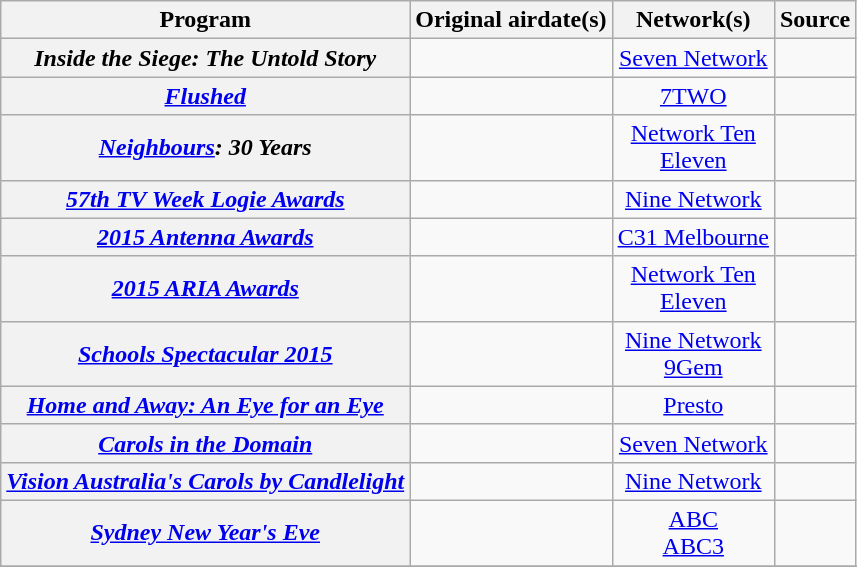<table class="wikitable plainrowheaders sortable" style="text-align:center">
<tr>
<th scope="col">Program</th>
<th scope="col">Original airdate(s)</th>
<th scope="col">Network(s)</th>
<th scope="col" class="unsortable">Source</th>
</tr>
<tr>
<th scope="row"><em>Inside the Siege: The Untold Story</em></th>
<td></td>
<td><a href='#'>Seven Network</a></td>
<td></td>
</tr>
<tr>
<th scope="row"><em><a href='#'>Flushed</a></em></th>
<td></td>
<td><a href='#'>7TWO</a></td>
<td></td>
</tr>
<tr>
<th scope="row"><em><a href='#'>Neighbours</a>: 30 Years</em></th>
<td></td>
<td><a href='#'>Network Ten</a><br><a href='#'>Eleven</a></td>
<td></td>
</tr>
<tr>
<th scope="row"><em><a href='#'>57th TV Week Logie Awards</a></em></th>
<td></td>
<td><a href='#'>Nine Network</a></td>
<td></td>
</tr>
<tr>
<th scope="row"><em><a href='#'>2015 Antenna Awards</a></em></th>
<td></td>
<td><a href='#'>C31 Melbourne</a></td>
<td></td>
</tr>
<tr>
<th scope="row"><em><a href='#'>2015 ARIA Awards</a></em></th>
<td></td>
<td><a href='#'>Network Ten</a><br><a href='#'>Eleven</a></td>
<td></td>
</tr>
<tr>
<th scope="row"><em><a href='#'>Schools Spectacular 2015</a></em></th>
<td></td>
<td><a href='#'>Nine Network</a><br><a href='#'>9Gem</a></td>
<td></td>
</tr>
<tr>
<th scope="row"><em><a href='#'>Home and Away: An Eye for an Eye</a></em></th>
<td></td>
<td><a href='#'>Presto</a></td>
<td></td>
</tr>
<tr>
<th scope="row"><em><a href='#'>Carols in the Domain</a></em></th>
<td></td>
<td><a href='#'>Seven Network</a></td>
<td></td>
</tr>
<tr>
<th scope="row"><em><a href='#'>Vision Australia's Carols by Candlelight</a></em></th>
<td></td>
<td><a href='#'>Nine Network</a></td>
<td></td>
</tr>
<tr>
<th scope="row"><em><a href='#'>Sydney New Year's Eve</a></em></th>
<td></td>
<td><a href='#'>ABC</a><br><a href='#'>ABC3</a></td>
<td></td>
</tr>
<tr>
</tr>
</table>
